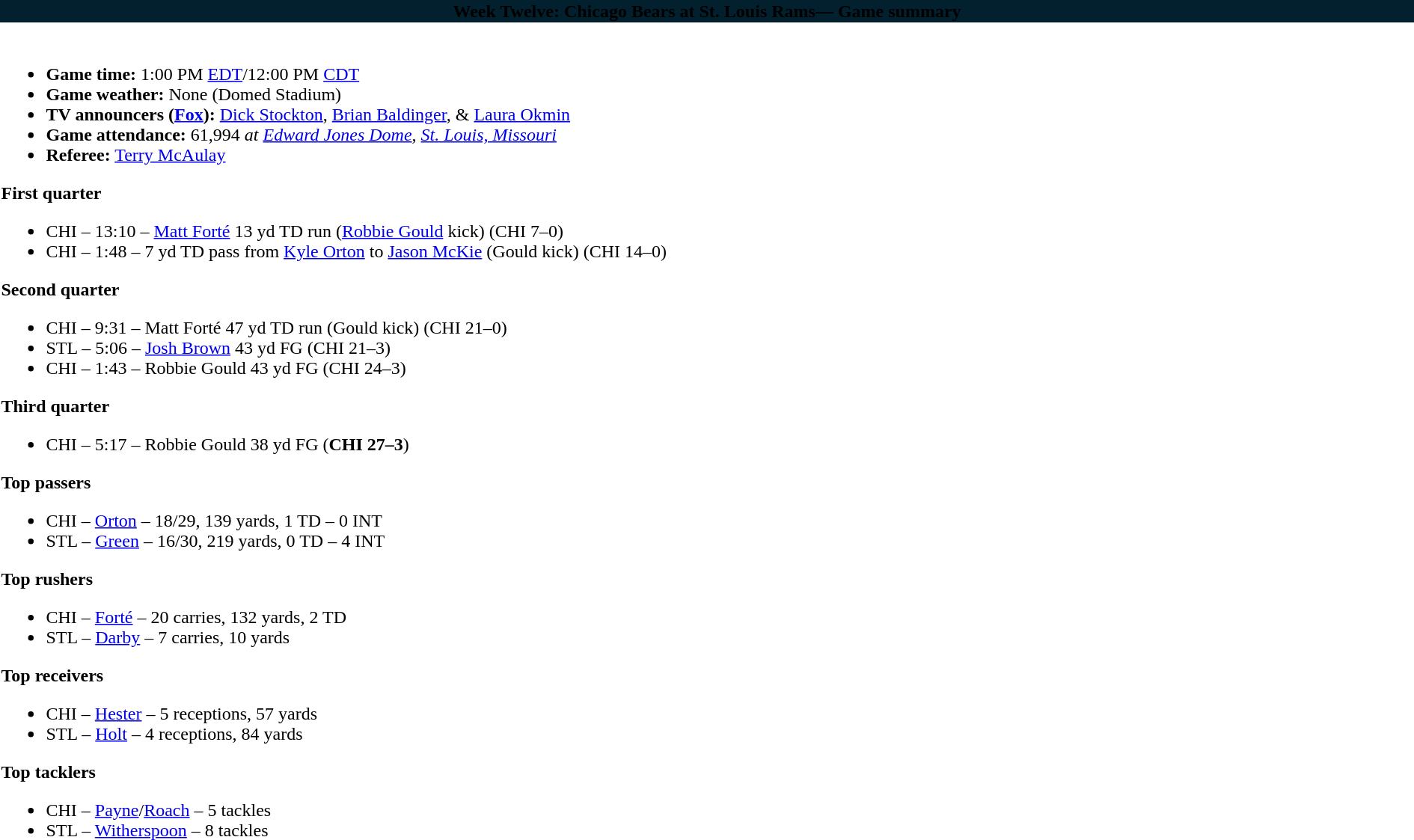<table class="toccolours" width=100% align="center">
<tr>
<th style="background:#03202F"><span>Week Twelve: Chicago Bears at St. Louis Rams— Game summary</span></th>
</tr>
<tr>
<td><br>
<ul><li><strong>Game time:</strong> 1:00 PM <a href='#'>EDT</a>/12:00 PM <a href='#'>CDT</a></li><li><strong>Game weather:</strong> None (Domed Stadium)</li><li><strong>TV announcers (<a href='#'>Fox</a>):</strong> <a href='#'>Dick Stockton</a>, <a href='#'>Brian Baldinger</a>, & <a href='#'>Laura Okmin</a></li><li><strong>Game attendance:</strong> 61,994 <em>at <a href='#'>Edward Jones Dome</a>, <a href='#'>St. Louis, Missouri</a></em></li><li><strong>Referee:</strong> <a href='#'>Terry McAulay</a></li></ul><strong>First quarter</strong><ul><li>CHI – 13:10 – <a href='#'>Matt Forté</a> 13 yd TD run (<a href='#'>Robbie Gould</a> kick) (CHI 7–0)</li><li>CHI – 1:48 – 7 yd TD pass from <a href='#'>Kyle Orton</a> to <a href='#'>Jason McKie</a> (Gould kick) (CHI 14–0)</li></ul><strong>Second quarter</strong><ul><li>CHI – 9:31 – Matt Forté 47 yd TD run (Gould kick) (CHI 21–0)</li><li>STL – 5:06 – <a href='#'>Josh Brown</a>  43 yd FG (CHI 21–3)</li><li>CHI – 1:43 – Robbie Gould 43 yd FG (CHI 24–3)</li></ul><strong>Third quarter</strong><ul><li>CHI – 5:17 – Robbie Gould 38 yd FG (<strong>CHI 27–3</strong>)</li></ul>

<strong>Top passers</strong><ul><li>CHI – <a href='#'>Orton</a> – 18/29, 139 yards, 1 TD – 0 INT</li><li>STL – <a href='#'>Green</a> – 16/30,  219 yards, 0 TD – 4 INT</li></ul><strong>Top rushers</strong><ul><li>CHI – <a href='#'>Forté</a> – 20 carries, 132 yards, 2 TD</li><li>STL – <a href='#'>Darby</a> – 7 carries, 10 yards</li></ul><strong>Top receivers</strong><ul><li>CHI – <a href='#'>Hester</a> – 5 receptions, 57 yards</li><li>STL – <a href='#'>Holt</a> – 4 receptions, 84 yards</li></ul><strong>Top tacklers</strong><ul><li>CHI – <a href='#'>Payne</a>/<a href='#'>Roach</a> – 5 tackles</li><li>STL – <a href='#'>Witherspoon</a> – 8 tackles</li></ul></td>
</tr>
<tr>
</tr>
</table>
